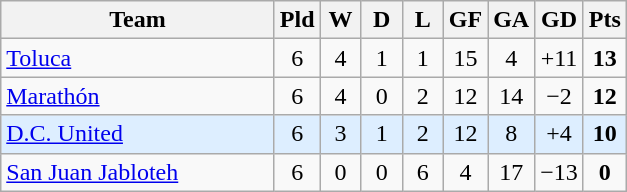<table class="wikitable" style="text-align: center;">
<tr>
<th style="width:175px;">Team</th>
<th width="20">Pld</th>
<th width="20">W</th>
<th width="20">D</th>
<th width="20">L</th>
<th width="20">GF</th>
<th width="20">GA</th>
<th width="20">GD</th>
<th width="20">Pts</th>
</tr>
<tr>
<td align=left> <a href='#'>Toluca</a></td>
<td>6</td>
<td>4</td>
<td>1</td>
<td>1</td>
<td>15</td>
<td>4</td>
<td>+11</td>
<td><strong>13</strong></td>
</tr>
<tr>
<td align=left> <a href='#'>Marathón</a></td>
<td>6</td>
<td>4</td>
<td>0</td>
<td>2</td>
<td>12</td>
<td>14</td>
<td>−2</td>
<td><strong>12</strong></td>
</tr>
<tr style="background:#def;">
<td align=left> <a href='#'>D.C. United</a></td>
<td>6</td>
<td>3</td>
<td>1</td>
<td>2</td>
<td>12</td>
<td>8</td>
<td>+4</td>
<td><strong>10</strong></td>
</tr>
<tr>
<td align=left> <a href='#'>San Juan Jabloteh</a></td>
<td>6</td>
<td>0</td>
<td>0</td>
<td>6</td>
<td>4</td>
<td>17</td>
<td>−13</td>
<td><strong>0</strong></td>
</tr>
</table>
